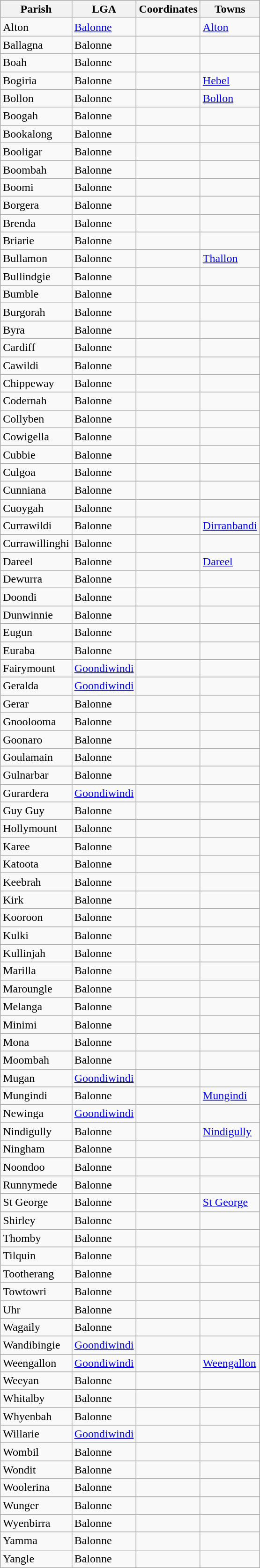<table class="wikitable sortable">
<tr>
<th>Parish</th>
<th>LGA</th>
<th>Coordinates</th>
<th>Towns</th>
</tr>
<tr>
<td>Alton</td>
<td><a href='#'>Balonne</a></td>
<td></td>
<td><a href='#'>Alton</a></td>
</tr>
<tr>
<td>Ballagna</td>
<td>Balonne</td>
<td></td>
<td></td>
</tr>
<tr>
<td>Boah</td>
<td>Balonne</td>
<td></td>
<td></td>
</tr>
<tr>
<td>Bogiria</td>
<td>Balonne</td>
<td></td>
<td><a href='#'>Hebel</a></td>
</tr>
<tr>
<td>Bollon</td>
<td>Balonne</td>
<td></td>
<td><a href='#'>Bollon</a></td>
</tr>
<tr>
<td>Boogah</td>
<td>Balonne</td>
<td></td>
<td></td>
</tr>
<tr>
<td>Bookalong</td>
<td>Balonne</td>
<td></td>
<td></td>
</tr>
<tr>
<td>Booligar</td>
<td>Balonne</td>
<td></td>
<td></td>
</tr>
<tr>
<td>Boombah</td>
<td>Balonne</td>
<td></td>
<td></td>
</tr>
<tr>
<td>Boomi</td>
<td>Balonne</td>
<td></td>
<td></td>
</tr>
<tr>
<td>Borgera</td>
<td>Balonne</td>
<td></td>
<td></td>
</tr>
<tr>
<td>Brenda</td>
<td>Balonne</td>
<td></td>
<td></td>
</tr>
<tr>
<td>Briarie</td>
<td>Balonne</td>
<td></td>
<td></td>
</tr>
<tr>
<td>Bullamon</td>
<td>Balonne</td>
<td></td>
<td><a href='#'>Thallon</a></td>
</tr>
<tr>
<td>Bullindgie</td>
<td>Balonne</td>
<td></td>
<td></td>
</tr>
<tr>
<td>Bumble</td>
<td>Balonne</td>
<td></td>
<td></td>
</tr>
<tr>
<td>Burgorah</td>
<td>Balonne</td>
<td></td>
<td></td>
</tr>
<tr>
<td>Byra</td>
<td>Balonne</td>
<td></td>
<td></td>
</tr>
<tr>
<td>Cardiff</td>
<td>Balonne</td>
<td></td>
<td></td>
</tr>
<tr>
<td>Cawildi</td>
<td>Balonne</td>
<td></td>
<td></td>
</tr>
<tr>
<td>Chippeway</td>
<td>Balonne</td>
<td></td>
<td></td>
</tr>
<tr>
<td>Codernah</td>
<td>Balonne</td>
<td></td>
<td></td>
</tr>
<tr>
<td>Collyben</td>
<td>Balonne</td>
<td></td>
<td></td>
</tr>
<tr>
<td>Cowigella</td>
<td>Balonne</td>
<td></td>
<td></td>
</tr>
<tr>
<td>Cubbie</td>
<td>Balonne</td>
<td></td>
<td></td>
</tr>
<tr>
<td>Culgoa</td>
<td>Balonne</td>
<td></td>
<td></td>
</tr>
<tr>
<td>Cunniana</td>
<td>Balonne</td>
<td></td>
<td></td>
</tr>
<tr>
<td>Cuoygah</td>
<td>Balonne</td>
<td></td>
<td></td>
</tr>
<tr>
<td>Currawildi</td>
<td>Balonne</td>
<td></td>
<td><a href='#'>Dirranbandi</a></td>
</tr>
<tr>
<td>Currawillinghi</td>
<td>Balonne</td>
<td></td>
<td></td>
</tr>
<tr>
<td>Dareel</td>
<td>Balonne</td>
<td></td>
<td><a href='#'>Dareel</a></td>
</tr>
<tr>
<td>Dewurra</td>
<td>Balonne</td>
<td></td>
<td></td>
</tr>
<tr>
<td>Doondi</td>
<td>Balonne</td>
<td></td>
<td></td>
</tr>
<tr>
<td>Dunwinnie</td>
<td>Balonne</td>
<td></td>
<td></td>
</tr>
<tr>
<td>Eugun</td>
<td>Balonne</td>
<td></td>
<td></td>
</tr>
<tr>
<td>Euraba</td>
<td>Balonne</td>
<td></td>
<td></td>
</tr>
<tr>
<td>Fairymount</td>
<td><a href='#'>Goondiwindi</a></td>
<td></td>
<td></td>
</tr>
<tr>
<td>Geralda</td>
<td><a href='#'>Goondiwindi</a></td>
<td></td>
<td></td>
</tr>
<tr>
<td>Gerar</td>
<td>Balonne</td>
<td></td>
<td></td>
</tr>
<tr>
<td>Gnoolooma</td>
<td>Balonne</td>
<td></td>
<td></td>
</tr>
<tr>
<td>Goonaro</td>
<td>Balonne</td>
<td></td>
<td></td>
</tr>
<tr>
<td>Goulamain</td>
<td>Balonne</td>
<td></td>
<td></td>
</tr>
<tr>
<td>Gulnarbar</td>
<td>Balonne</td>
<td></td>
<td></td>
</tr>
<tr>
<td>Gurardera</td>
<td><a href='#'>Goondiwindi</a></td>
<td></td>
<td></td>
</tr>
<tr>
<td>Guy Guy</td>
<td>Balonne</td>
<td></td>
<td></td>
</tr>
<tr>
<td>Hollymount</td>
<td>Balonne</td>
<td></td>
<td></td>
</tr>
<tr>
<td>Karee</td>
<td>Balonne</td>
<td></td>
<td></td>
</tr>
<tr>
<td>Katoota</td>
<td>Balonne</td>
<td></td>
<td></td>
</tr>
<tr>
<td>Keebrah</td>
<td>Balonne</td>
<td></td>
<td></td>
</tr>
<tr>
<td>Kirk</td>
<td>Balonne</td>
<td></td>
<td></td>
</tr>
<tr>
<td>Kooroon</td>
<td>Balonne</td>
<td></td>
<td></td>
</tr>
<tr>
<td>Kulki</td>
<td>Balonne</td>
<td></td>
<td></td>
</tr>
<tr>
<td>Kullinjah</td>
<td>Balonne</td>
<td></td>
<td></td>
</tr>
<tr>
<td>Marilla</td>
<td>Balonne</td>
<td></td>
<td></td>
</tr>
<tr>
<td>Maroungle</td>
<td>Balonne</td>
<td></td>
<td></td>
</tr>
<tr>
<td>Melanga</td>
<td>Balonne</td>
<td></td>
<td></td>
</tr>
<tr>
<td>Minimi</td>
<td>Balonne</td>
<td></td>
<td></td>
</tr>
<tr>
<td>Mona</td>
<td>Balonne</td>
<td></td>
<td></td>
</tr>
<tr>
<td>Moombah</td>
<td>Balonne</td>
<td></td>
<td></td>
</tr>
<tr>
<td>Mugan</td>
<td><a href='#'>Goondiwindi</a></td>
<td></td>
<td></td>
</tr>
<tr>
<td>Mungindi</td>
<td>Balonne</td>
<td></td>
<td><a href='#'>Mungindi</a></td>
</tr>
<tr>
<td>Newinga</td>
<td><a href='#'>Goondiwindi</a></td>
<td></td>
<td></td>
</tr>
<tr>
<td>Nindigully</td>
<td>Balonne</td>
<td></td>
<td><a href='#'>Nindigully</a></td>
</tr>
<tr>
<td>Ningham</td>
<td>Balonne</td>
<td></td>
<td></td>
</tr>
<tr>
<td>Noondoo</td>
<td>Balonne</td>
<td></td>
<td></td>
</tr>
<tr>
<td>Runnymede</td>
<td>Balonne</td>
<td></td>
<td></td>
</tr>
<tr>
<td>St George</td>
<td>Balonne</td>
<td></td>
<td><a href='#'>St George</a></td>
</tr>
<tr>
<td>Shirley</td>
<td>Balonne</td>
<td></td>
<td></td>
</tr>
<tr>
<td>Thomby</td>
<td>Balonne</td>
<td></td>
<td></td>
</tr>
<tr>
<td>Tilquin</td>
<td>Balonne</td>
<td></td>
<td></td>
</tr>
<tr>
<td>Tootherang</td>
<td>Balonne</td>
<td></td>
<td></td>
</tr>
<tr>
<td>Towtowri</td>
<td>Balonne</td>
<td></td>
<td></td>
</tr>
<tr>
<td>Uhr</td>
<td>Balonne</td>
<td></td>
<td></td>
</tr>
<tr>
<td>Wagaily</td>
<td>Balonne</td>
<td></td>
<td></td>
</tr>
<tr>
<td>Wandibingie</td>
<td><a href='#'>Goondiwindi</a></td>
<td></td>
<td></td>
</tr>
<tr>
<td>Weengallon</td>
<td><a href='#'>Goondiwindi</a></td>
<td></td>
<td><a href='#'>Weengallon</a></td>
</tr>
<tr>
<td>Weeyan</td>
<td>Balonne</td>
<td></td>
<td></td>
</tr>
<tr>
<td>Whitalby</td>
<td>Balonne</td>
<td></td>
<td></td>
</tr>
<tr>
<td>Whyenbah</td>
<td>Balonne</td>
<td></td>
<td></td>
</tr>
<tr>
<td>Willarie</td>
<td><a href='#'>Goondiwindi</a></td>
<td></td>
<td></td>
</tr>
<tr>
<td>Wombil</td>
<td>Balonne</td>
<td></td>
<td></td>
</tr>
<tr>
<td>Wondit</td>
<td>Balonne</td>
<td></td>
<td></td>
</tr>
<tr>
<td>Woolerina</td>
<td>Balonne</td>
<td></td>
<td></td>
</tr>
<tr>
<td>Wunger</td>
<td>Balonne</td>
<td></td>
<td></td>
</tr>
<tr>
<td>Wyenbirra</td>
<td>Balonne</td>
<td></td>
<td></td>
</tr>
<tr>
<td>Yamma</td>
<td>Balonne</td>
<td></td>
<td></td>
</tr>
<tr>
<td>Yangle</td>
<td>Balonne</td>
<td></td>
<td></td>
</tr>
</table>
